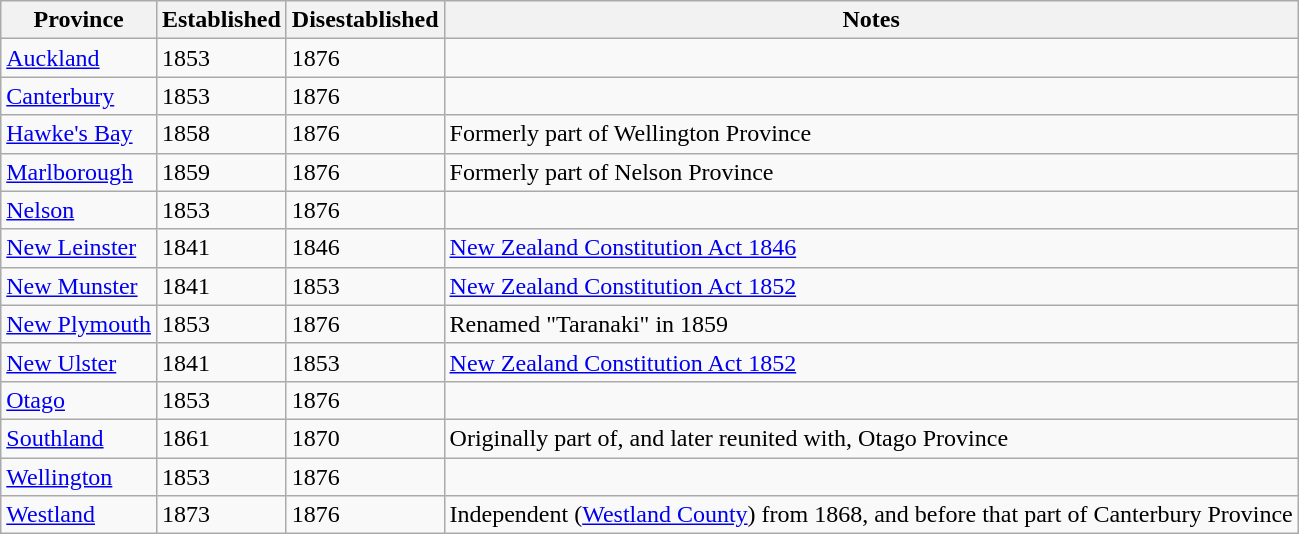<table class="sortable wikitable">
<tr>
<th>Province</th>
<th>Established</th>
<th>Disestablished</th>
<th>Notes</th>
</tr>
<tr>
<td><a href='#'>Auckland</a></td>
<td>1853</td>
<td>1876</td>
<td></td>
</tr>
<tr>
<td><a href='#'>Canterbury</a></td>
<td>1853</td>
<td>1876</td>
<td></td>
</tr>
<tr>
<td><a href='#'>Hawke's Bay</a></td>
<td>1858</td>
<td>1876</td>
<td>Formerly part of Wellington Province</td>
</tr>
<tr>
<td><a href='#'>Marlborough</a></td>
<td>1859</td>
<td>1876</td>
<td>Formerly part of Nelson Province</td>
</tr>
<tr>
<td><a href='#'>Nelson</a></td>
<td>1853</td>
<td>1876</td>
<td></td>
</tr>
<tr>
<td><a href='#'>New Leinster</a></td>
<td>1841</td>
<td>1846</td>
<td><a href='#'>New Zealand Constitution Act 1846</a></td>
</tr>
<tr>
<td><a href='#'>New Munster</a></td>
<td>1841</td>
<td>1853</td>
<td><a href='#'>New Zealand Constitution Act 1852</a></td>
</tr>
<tr>
<td><a href='#'>New Plymouth</a></td>
<td>1853</td>
<td>1876</td>
<td>Renamed "Taranaki" in 1859</td>
</tr>
<tr>
<td><a href='#'>New Ulster</a></td>
<td>1841</td>
<td>1853</td>
<td><a href='#'>New Zealand Constitution Act 1852</a></td>
</tr>
<tr>
<td><a href='#'>Otago</a></td>
<td>1853</td>
<td>1876</td>
<td></td>
</tr>
<tr>
<td><a href='#'>Southland</a></td>
<td>1861</td>
<td>1870</td>
<td>Originally part of, and later reunited with, Otago Province</td>
</tr>
<tr>
<td><a href='#'>Wellington</a></td>
<td>1853</td>
<td>1876</td>
<td></td>
</tr>
<tr>
<td><a href='#'>Westland</a></td>
<td>1873</td>
<td>1876</td>
<td>Independent (<a href='#'>Westland County</a>) from 1868, and before that part of Canterbury Province</td>
</tr>
</table>
